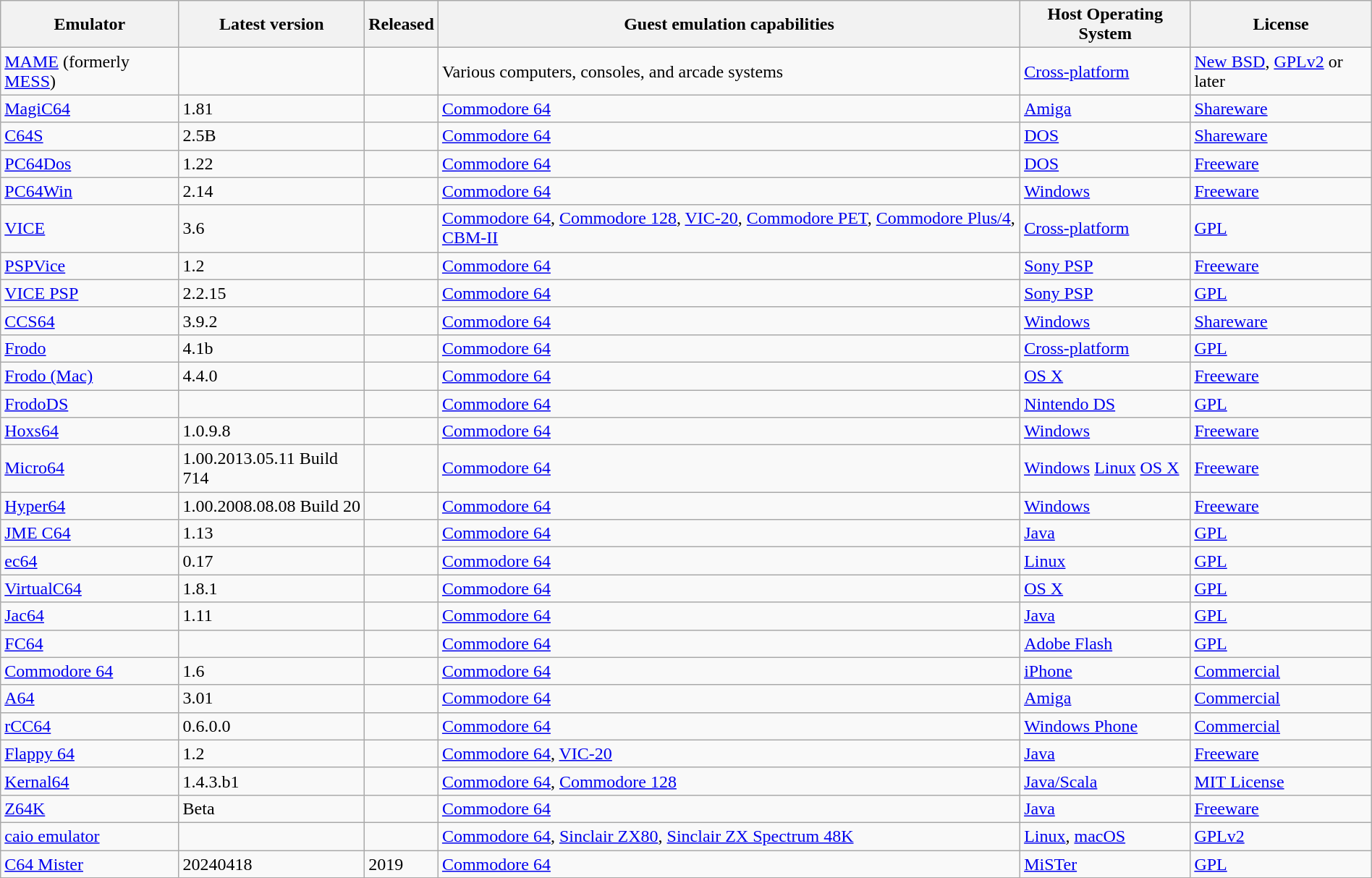<table class="wikitable sortable" style="width:100%">
<tr>
<th>Emulator</th>
<th>Latest version</th>
<th>Released</th>
<th>Guest emulation capabilities</th>
<th>Host Operating System</th>
<th>License</th>
</tr>
<tr>
<td><a href='#'>MAME</a> (formerly <a href='#'>MESS</a>)</td>
<td></td>
<td></td>
<td>Various computers, consoles, and arcade systems</td>
<td><a href='#'>Cross-platform</a></td>
<td><a href='#'>New BSD</a>, <a href='#'>GPLv2</a> or later</td>
</tr>
<tr>
<td><a href='#'>MagiC64</a></td>
<td>1.81</td>
<td></td>
<td><a href='#'>Commodore 64</a></td>
<td><a href='#'>Amiga</a></td>
<td><a href='#'>Shareware</a></td>
</tr>
<tr>
<td><a href='#'>C64S</a></td>
<td>2.5B</td>
<td></td>
<td><a href='#'>Commodore 64</a></td>
<td><a href='#'>DOS</a></td>
<td><a href='#'>Shareware</a></td>
</tr>
<tr>
<td><a href='#'>PC64Dos</a></td>
<td>1.22</td>
<td></td>
<td><a href='#'>Commodore 64</a></td>
<td><a href='#'>DOS</a></td>
<td><a href='#'>Freeware</a></td>
</tr>
<tr>
<td><a href='#'>PC64Win</a></td>
<td>2.14</td>
<td></td>
<td><a href='#'>Commodore 64</a></td>
<td><a href='#'>Windows</a></td>
<td><a href='#'>Freeware</a></td>
</tr>
<tr>
<td><a href='#'>VICE</a></td>
<td>3.6</td>
<td></td>
<td><a href='#'>Commodore 64</a>, <a href='#'>Commodore 128</a>, <a href='#'>VIC-20</a>, <a href='#'>Commodore PET</a>, <a href='#'>Commodore Plus/4</a>, <a href='#'>CBM-II</a></td>
<td><a href='#'>Cross-platform</a></td>
<td><a href='#'>GPL</a></td>
</tr>
<tr>
<td><a href='#'>PSPVice</a></td>
<td>1.2</td>
<td></td>
<td><a href='#'>Commodore 64</a></td>
<td><a href='#'>Sony PSP</a></td>
<td><a href='#'>Freeware</a></td>
</tr>
<tr>
<td><a href='#'>VICE PSP</a></td>
<td>2.2.15</td>
<td></td>
<td><a href='#'>Commodore 64</a></td>
<td><a href='#'>Sony PSP</a></td>
<td><a href='#'>GPL</a></td>
</tr>
<tr>
<td><a href='#'>CCS64</a></td>
<td>3.9.2</td>
<td></td>
<td><a href='#'>Commodore 64</a></td>
<td><a href='#'>Windows</a></td>
<td><a href='#'>Shareware</a></td>
</tr>
<tr>
<td><a href='#'>Frodo</a></td>
<td>4.1b</td>
<td></td>
<td><a href='#'>Commodore 64</a></td>
<td><a href='#'>Cross-platform</a></td>
<td><a href='#'>GPL</a></td>
</tr>
<tr>
<td><a href='#'>Frodo (Mac)</a></td>
<td>4.4.0</td>
<td></td>
<td><a href='#'>Commodore 64</a></td>
<td><a href='#'>OS X</a></td>
<td><a href='#'>Freeware</a></td>
</tr>
<tr>
<td><a href='#'>FrodoDS</a></td>
<td></td>
<td></td>
<td><a href='#'>Commodore 64</a></td>
<td><a href='#'>Nintendo DS</a></td>
<td><a href='#'>GPL</a></td>
</tr>
<tr>
<td><a href='#'>Hoxs64</a></td>
<td>1.0.9.8</td>
<td></td>
<td><a href='#'>Commodore 64</a></td>
<td><a href='#'>Windows</a></td>
<td><a href='#'>Freeware</a></td>
</tr>
<tr>
<td><a href='#'>Micro64</a></td>
<td>1.00.2013.05.11 Build 714</td>
<td></td>
<td><a href='#'>Commodore 64</a></td>
<td><a href='#'>Windows</a> <a href='#'>Linux</a> <a href='#'>OS X</a></td>
<td><a href='#'>Freeware</a></td>
</tr>
<tr>
<td><a href='#'>Hyper64</a></td>
<td>1.00.2008.08.08 Build 20</td>
<td></td>
<td><a href='#'>Commodore 64</a></td>
<td><a href='#'>Windows</a></td>
<td><a href='#'>Freeware</a></td>
</tr>
<tr>
<td><a href='#'>JME C64</a></td>
<td>1.13</td>
<td></td>
<td><a href='#'>Commodore 64</a></td>
<td><a href='#'>Java</a></td>
<td><a href='#'>GPL</a></td>
</tr>
<tr>
<td><a href='#'>ec64</a></td>
<td>0.17</td>
<td></td>
<td><a href='#'>Commodore 64</a></td>
<td><a href='#'>Linux</a></td>
<td><a href='#'>GPL</a></td>
</tr>
<tr>
<td><a href='#'>VirtualC64</a></td>
<td>1.8.1</td>
<td></td>
<td><a href='#'>Commodore 64</a></td>
<td><a href='#'>OS X</a></td>
<td><a href='#'>GPL</a></td>
</tr>
<tr>
<td><a href='#'>Jac64</a></td>
<td>1.11</td>
<td></td>
<td><a href='#'>Commodore 64</a></td>
<td><a href='#'>Java</a></td>
<td><a href='#'>GPL</a></td>
</tr>
<tr>
<td><a href='#'>FC64</a></td>
<td></td>
<td></td>
<td><a href='#'>Commodore 64</a></td>
<td><a href='#'>Adobe Flash</a></td>
<td><a href='#'>GPL</a></td>
</tr>
<tr>
<td><a href='#'>Commodore 64</a></td>
<td>1.6</td>
<td></td>
<td><a href='#'>Commodore 64</a></td>
<td><a href='#'>iPhone</a></td>
<td><a href='#'>Commercial</a></td>
</tr>
<tr>
<td><a href='#'>A64</a></td>
<td>3.01</td>
<td></td>
<td><a href='#'>Commodore 64</a></td>
<td><a href='#'>Amiga</a></td>
<td><a href='#'>Commercial</a></td>
</tr>
<tr>
<td><a href='#'>rCC64</a></td>
<td>0.6.0.0</td>
<td></td>
<td><a href='#'>Commodore 64</a></td>
<td><a href='#'>Windows Phone</a></td>
<td><a href='#'>Commercial</a></td>
</tr>
<tr>
<td><a href='#'>Flappy 64</a></td>
<td>1.2</td>
<td></td>
<td><a href='#'>Commodore 64</a>, <a href='#'>VIC-20</a></td>
<td><a href='#'>Java</a></td>
<td><a href='#'>Freeware</a></td>
</tr>
<tr>
<td><a href='#'>Kernal64</a></td>
<td>1.4.3.b1</td>
<td></td>
<td><a href='#'>Commodore 64</a>, <a href='#'>Commodore 128</a></td>
<td><a href='#'>Java/Scala</a></td>
<td><a href='#'>MIT License</a></td>
</tr>
<tr>
<td><a href='#'>Z64K</a></td>
<td>Beta</td>
<td></td>
<td><a href='#'>Commodore 64</a></td>
<td><a href='#'>Java</a></td>
<td><a href='#'>Freeware</a></td>
</tr>
<tr>
<td><a href='#'>caio emulator</a></td>
<td></td>
<td></td>
<td><a href='#'>Commodore 64</a>, <a href='#'>Sinclair ZX80</a>, <a href='#'>Sinclair ZX Spectrum 48K</a></td>
<td><a href='#'>Linux</a>, <a href='#'>macOS</a></td>
<td><a href='#'>GPLv2</a></td>
</tr>
<tr>
<td><a href='#'>C64 Mister</a></td>
<td>20240418</td>
<td>2019</td>
<td><a href='#'>Commodore 64</a></td>
<td><a href='#'>MiSTer</a></td>
<td><a href='#'>GPL</a></td>
</tr>
</table>
